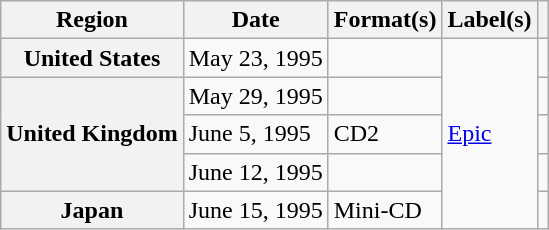<table class="wikitable plainrowheaders">
<tr>
<th scope="col">Region</th>
<th scope="col">Date</th>
<th scope="col">Format(s)</th>
<th scope="col">Label(s)</th>
<th scope="col"></th>
</tr>
<tr>
<th scope="row">United States</th>
<td>May 23, 1995</td>
<td></td>
<td rowspan="5"><a href='#'>Epic</a></td>
<td></td>
</tr>
<tr>
<th scope="row" rowspan="3">United Kingdom</th>
<td>May 29, 1995</td>
<td></td>
<td></td>
</tr>
<tr>
<td>June 5, 1995</td>
<td>CD2</td>
<td></td>
</tr>
<tr>
<td>June 12, 1995</td>
<td></td>
<td></td>
</tr>
<tr>
<th scope="row">Japan</th>
<td>June 15, 1995</td>
<td>Mini-CD</td>
<td></td>
</tr>
</table>
